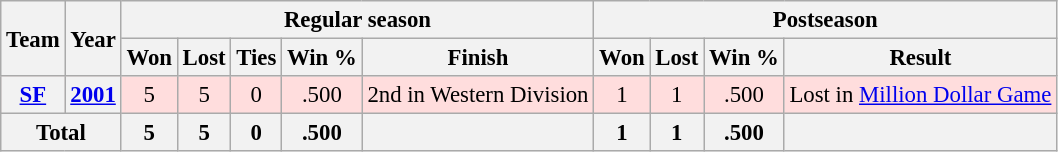<table class="wikitable" style="font-size: 95%; text-align:center;">
<tr>
<th rowspan="2">Team</th>
<th rowspan="2">Year</th>
<th colspan="5">Regular season</th>
<th colspan="4">Postseason</th>
</tr>
<tr>
<th>Won</th>
<th>Lost</th>
<th>Ties</th>
<th>Win %</th>
<th>Finish</th>
<th>Won</th>
<th>Lost</th>
<th>Win %</th>
<th>Result</th>
</tr>
<tr ! style="background:#fdd;">
<th><a href='#'>SF</a></th>
<th><a href='#'>2001</a></th>
<td>5</td>
<td>5</td>
<td>0</td>
<td>.500</td>
<td>2nd in Western Division</td>
<td>1</td>
<td>1</td>
<td>.500</td>
<td>Lost in <a href='#'>Million Dollar Game</a></td>
</tr>
<tr>
<th colspan="2">Total</th>
<th>5</th>
<th>5</th>
<th>0</th>
<th>.500</th>
<th></th>
<th>1</th>
<th>1</th>
<th>.500</th>
<th></th>
</tr>
</table>
